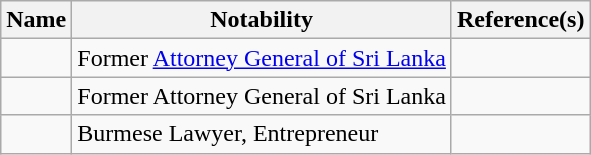<table class="wikitable sortable">
<tr>
<th>Name</th>
<th class="unsortable">Notability</th>
<th class="unsortable">Reference(s)</th>
</tr>
<tr>
<td></td>
<td>Former <a href='#'>Attorney General of Sri Lanka</a></td>
<td></td>
</tr>
<tr>
<td></td>
<td>Former Attorney General of Sri Lanka</td>
<td></td>
</tr>
<tr>
<td></td>
<td>Burmese Lawyer, Entrepreneur</td>
<td></td>
</tr>
</table>
